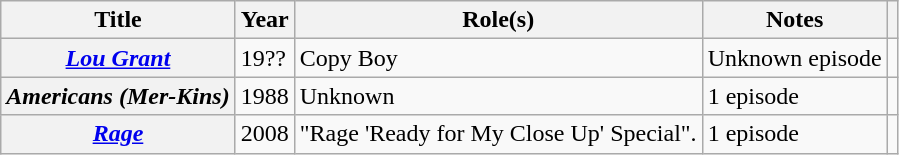<table class="wikitable sortable plainrowheaders">
<tr>
<th scope="col">Title</th>
<th scope="col">Year</th>
<th scope="col">Role(s)</th>
<th scope="col" class="unsortable">Notes</th>
<th scope="col" class="unsortable"></th>
</tr>
<tr>
<th scope="row"><em><a href='#'>Lou Grant</a></em></th>
<td>19??</td>
<td>Copy Boy</td>
<td>Unknown episode</td>
<td></td>
</tr>
<tr>
<th scope="row"><em>Americans (Mer-Kins)</em></th>
<td>1988</td>
<td>Unknown</td>
<td>1 episode</td>
<td></td>
</tr>
<tr>
<th scope="row"><em><a href='#'>Rage</a></em></th>
<td>2008</td>
<td>"Rage 'Ready for My Close Up' Special".</td>
<td>1 episode</td>
<td></td>
</tr>
</table>
